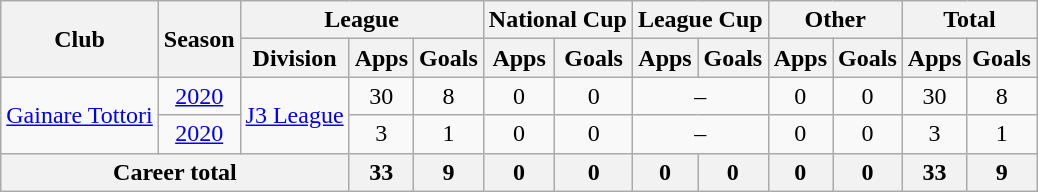<table class="wikitable" style="text-align: center">
<tr>
<th rowspan="2">Club</th>
<th rowspan="2">Season</th>
<th colspan="3">League</th>
<th colspan="2">National Cup</th>
<th colspan="2">League Cup</th>
<th colspan="2">Other</th>
<th colspan="2">Total</th>
</tr>
<tr>
<th>Division</th>
<th>Apps</th>
<th>Goals</th>
<th>Apps</th>
<th>Goals</th>
<th>Apps</th>
<th>Goals</th>
<th>Apps</th>
<th>Goals</th>
<th>Apps</th>
<th>Goals</th>
</tr>
<tr>
<td rowspan="2"><a href='#'>Gainare Tottori</a></td>
<td><a href='#'>2020</a></td>
<td rowspan="2"><a href='#'>J3 League</a></td>
<td>30</td>
<td>8</td>
<td>0</td>
<td>0</td>
<td colspan="2">–</td>
<td>0</td>
<td>0</td>
<td>30</td>
<td>8</td>
</tr>
<tr>
<td><a href='#'>2020</a></td>
<td>3</td>
<td>1</td>
<td>0</td>
<td>0</td>
<td colspan="2">–</td>
<td>0</td>
<td>0</td>
<td>3</td>
<td>1</td>
</tr>
<tr>
<th colspan=3>Career total</th>
<th>33</th>
<th>9</th>
<th>0</th>
<th>0</th>
<th>0</th>
<th>0</th>
<th>0</th>
<th>0</th>
<th>33</th>
<th>9</th>
</tr>
</table>
